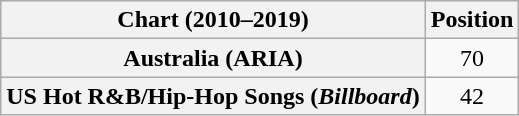<table class="wikitable plainrowheaders sortable" style="text-align:center;">
<tr>
<th scope="col">Chart (2010–2019)</th>
<th scope="col">Position</th>
</tr>
<tr>
<th scope="row">Australia (ARIA)</th>
<td>70</td>
</tr>
<tr>
<th scope="row">US Hot R&B/Hip-Hop Songs (<em>Billboard</em>)</th>
<td>42</td>
</tr>
</table>
